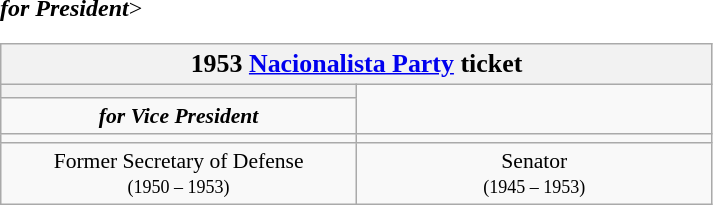<table class=wikitable style="font-size:90%; text-align:center">
<tr>
<th colspan=2><big>1953 <a href='#'>Nacionalista Party</a> ticket</big></th>
</tr>
<tr>
<th style="width:3em; font-size:135%; background:></th>
<th style="width:3em; font-size:135%; background:></th>
</tr>
<tr style="color:#000; font-size:100%; background:#>
<td style="width:200px;"><strong><em>for President</em></strong></td>
<td style="width:200px;"><strong><em>for Vice President</em></strong></td>
</tr>
<tr <--Do not add a generic image here, that would be forbidden under WP:IPH-->>
<td></td>
<td></td>
</tr>
<tr>
<td style=width:16em>Former Secretary of Defense<br><small>(1950 – 1953)</small></td>
<td style=width:16em>Senator<br><small>(1945 – 1953)</small></td>
</tr>
</table>
